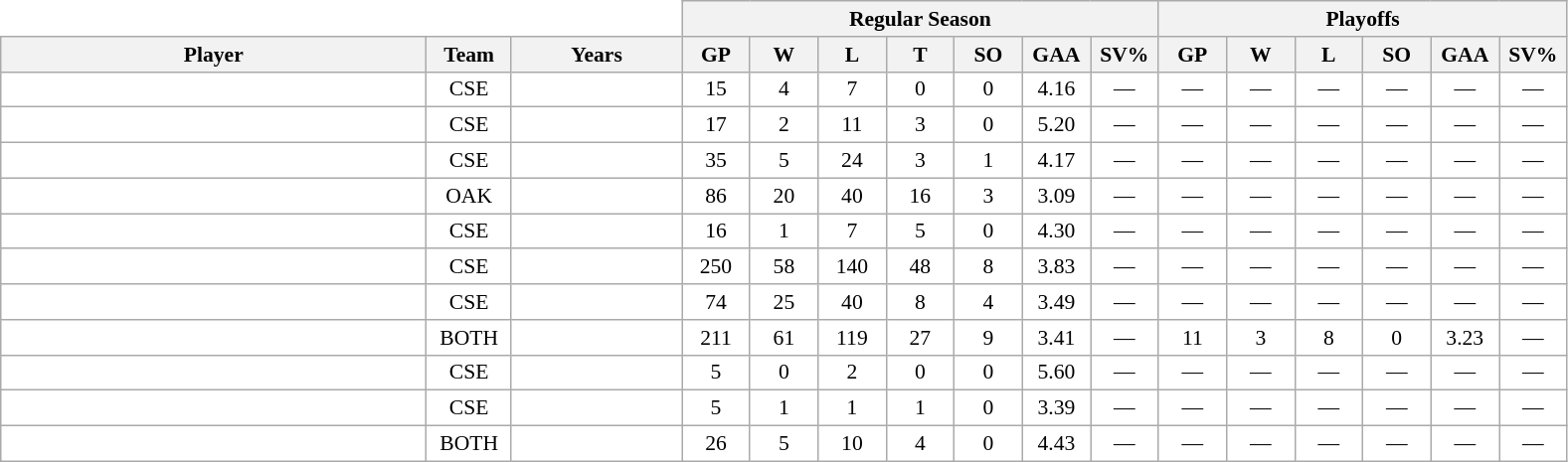<table class="wikitable sortable" style="text-align:center; border:0; background:white; width:73em; font-size:90%;">
<tr>
<th colspan=3 style="border:0; background:white;"></th>
<th colspan=7>Regular Season</th>
<th colspan=6>Playoffs</th>
</tr>
<tr>
<th style="width:25%;">Player</th>
<th style="width:5%;">Team</th>
<th style="width:10%;">Years</th>
<th data-sort-type="number" style="width:4%;">GP</th>
<th data-sort-type="number" style="width:4%;">W</th>
<th data-sort-type="number" style="width:4%;">L</th>
<th data-sort-type="number" style="width:4%;">T</th>
<th data-sort-type="number" style="width:4%;">SO</th>
<th data-sort-type="number" style="width:4%;">GAA</th>
<th data-sort-type="number" style="width:4%;">SV%</th>
<th data-sort-type="number" style="width:4%;">GP</th>
<th data-sort-type="number" style="width:4%;">W</th>
<th data-sort-type="number" style="width:4%;">L</th>
<th data-sort-type="number" style="width:4%;">SO</th>
<th data-sort-type="number" style="width:4%;">GAA</th>
<th data-sort-type="number" style="width:4%;">SV%</th>
</tr>
<tr>
<td></td>
<td>CSE</td>
<td></td>
<td>15</td>
<td>4</td>
<td>7</td>
<td>0</td>
<td>0</td>
<td>4.16</td>
<td>—</td>
<td>—</td>
<td>—</td>
<td>—</td>
<td>—</td>
<td>—</td>
<td>—</td>
</tr>
<tr>
<td></td>
<td>CSE</td>
<td></td>
<td>17</td>
<td>2</td>
<td>11</td>
<td>3</td>
<td>0</td>
<td>5.20</td>
<td>—</td>
<td>—</td>
<td>—</td>
<td>—</td>
<td>—</td>
<td>—</td>
<td>—</td>
</tr>
<tr>
<td></td>
<td>CSE</td>
<td></td>
<td>35</td>
<td>5</td>
<td>24</td>
<td>3</td>
<td>1</td>
<td>4.17</td>
<td>—</td>
<td>—</td>
<td>—</td>
<td>—</td>
<td>—</td>
<td>—</td>
<td>—</td>
</tr>
<tr>
<td></td>
<td>OAK</td>
<td></td>
<td>86</td>
<td>20</td>
<td>40</td>
<td>16</td>
<td>3</td>
<td>3.09</td>
<td>—</td>
<td>—</td>
<td>—</td>
<td>—</td>
<td>—</td>
<td>—</td>
<td>—</td>
</tr>
<tr>
<td></td>
<td>CSE</td>
<td></td>
<td>16</td>
<td>1</td>
<td>7</td>
<td>5</td>
<td>0</td>
<td>4.30</td>
<td>—</td>
<td>—</td>
<td>—</td>
<td>—</td>
<td>—</td>
<td>—</td>
<td>—</td>
</tr>
<tr>
<td></td>
<td>CSE</td>
<td></td>
<td>250</td>
<td>58</td>
<td>140</td>
<td>48</td>
<td>8</td>
<td>3.83</td>
<td>—</td>
<td>—</td>
<td>—</td>
<td>—</td>
<td>—</td>
<td>—</td>
<td>—</td>
</tr>
<tr>
<td></td>
<td>CSE</td>
<td></td>
<td>74</td>
<td>25</td>
<td>40</td>
<td>8</td>
<td>4</td>
<td>3.49</td>
<td>—</td>
<td>—</td>
<td>—</td>
<td>—</td>
<td>—</td>
<td>—</td>
<td>—</td>
</tr>
<tr>
<td></td>
<td>BOTH</td>
<td></td>
<td>211</td>
<td>61</td>
<td>119</td>
<td>27</td>
<td>9</td>
<td>3.41</td>
<td>—</td>
<td>11</td>
<td>3</td>
<td>8</td>
<td>0</td>
<td>3.23</td>
<td>—</td>
</tr>
<tr>
<td></td>
<td>CSE</td>
<td></td>
<td>5</td>
<td>0</td>
<td>2</td>
<td>0</td>
<td>0</td>
<td>5.60</td>
<td>—</td>
<td>—</td>
<td>—</td>
<td>—</td>
<td>—</td>
<td>—</td>
<td>—</td>
</tr>
<tr>
<td></td>
<td>CSE</td>
<td></td>
<td>5</td>
<td>1</td>
<td>1</td>
<td>1</td>
<td>0</td>
<td>3.39</td>
<td>—</td>
<td>—</td>
<td>—</td>
<td>—</td>
<td>—</td>
<td>—</td>
<td>—</td>
</tr>
<tr>
<td></td>
<td>BOTH</td>
<td></td>
<td>26</td>
<td>5</td>
<td>10</td>
<td>4</td>
<td>0</td>
<td>4.43</td>
<td>—</td>
<td>—</td>
<td>—</td>
<td>—</td>
<td>—</td>
<td>—</td>
<td>—</td>
</tr>
</table>
